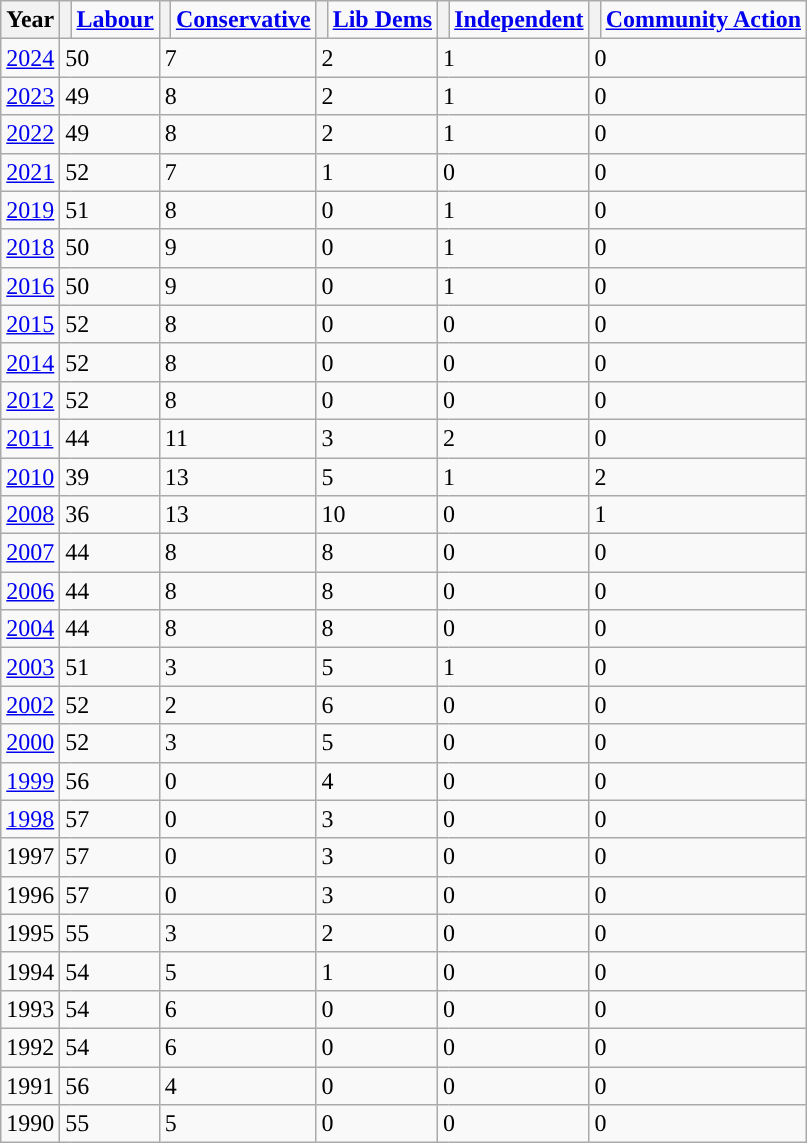<table class="wikitable">
<tr>
<th>Year</th>
<th style="background-color: "></th>
<td><strong><a href='#'>Labour</a></strong></td>
<th style="background-color: "></th>
<td><strong><a href='#'>Conservative</a></strong></td>
<th style="background-color: "></th>
<td><strong><a href='#'>Lib Dems</a></strong></td>
<th style="background-color: "></th>
<td><strong><a href='#'>Independent</a></strong></td>
<th style="background-color: "></th>
<td><strong><a href='#'>Community Action</a></strong></td>
</tr>
<tr>
<td><a href='#'>2024</a></td>
<td colspan=2>50</td>
<td colspan=2>7</td>
<td colspan=2>2</td>
<td colspan=2>1</td>
<td colspan=2>0</td>
</tr>
<tr>
<td><a href='#'>2023</a></td>
<td colspan=2>49</td>
<td colspan=2>8</td>
<td colspan=2>2</td>
<td colspan=2>1</td>
<td colspan=2>0</td>
</tr>
<tr>
<td><a href='#'>2022</a></td>
<td colspan=2>49</td>
<td colspan=2>8</td>
<td colspan=2>2</td>
<td colspan=2>1</td>
<td colspan=2>0</td>
</tr>
<tr>
<td><a href='#'>2021</a></td>
<td colspan=2>52</td>
<td colspan=2>7</td>
<td colspan=2>1</td>
<td colspan=2>0</td>
<td colspan=2>0</td>
</tr>
<tr>
<td><a href='#'>2019</a></td>
<td colspan=2>51</td>
<td colspan=2>8</td>
<td colspan=2>0</td>
<td colspan=2>1</td>
<td colspan=2>0</td>
</tr>
<tr>
<td><a href='#'>2018</a></td>
<td colspan=2>50</td>
<td colspan=2>9</td>
<td colspan=2>0</td>
<td colspan=2>1</td>
<td colspan=2>0</td>
</tr>
<tr>
<td><a href='#'>2016</a></td>
<td colspan=2>50</td>
<td colspan=2>9</td>
<td colspan=2>0</td>
<td colspan=2>1</td>
<td colspan=2>0</td>
</tr>
<tr>
<td><a href='#'>2015</a></td>
<td colspan=2>52</td>
<td colspan=2>8</td>
<td colspan=2>0</td>
<td colspan=2>0</td>
<td colspan=2>0</td>
</tr>
<tr>
<td><a href='#'>2014</a></td>
<td colspan=2>52</td>
<td colspan=2>8</td>
<td colspan=2>0</td>
<td colspan=2>0</td>
<td colspan=2>0</td>
</tr>
<tr>
<td><a href='#'>2012</a></td>
<td colspan=2>52</td>
<td colspan=2>8</td>
<td colspan=2>0</td>
<td colspan=2>0</td>
<td colspan=2>0</td>
</tr>
<tr>
<td><a href='#'>2011</a></td>
<td colspan=2>44</td>
<td colspan=2>11</td>
<td colspan=2>3</td>
<td colspan=2>2</td>
<td colspan=2>0</td>
</tr>
<tr>
<td><a href='#'>2010</a></td>
<td colspan=2>39</td>
<td colspan=2>13</td>
<td colspan=2>5</td>
<td colspan=2>1</td>
<td colspan=2>2</td>
</tr>
<tr>
<td><a href='#'>2008</a></td>
<td colspan=2>36</td>
<td colspan=2>13</td>
<td colspan=2>10</td>
<td colspan=2>0</td>
<td colspan=2>1</td>
</tr>
<tr>
<td><a href='#'>2007</a></td>
<td colspan=2>44</td>
<td colspan=2>8</td>
<td colspan=2>8</td>
<td colspan=2>0</td>
<td colspan=2>0</td>
</tr>
<tr>
<td><a href='#'>2006</a></td>
<td colspan=2>44</td>
<td colspan=2>8</td>
<td colspan=2>8</td>
<td colspan=2>0</td>
<td colspan=2>0</td>
</tr>
<tr>
<td><a href='#'>2004</a></td>
<td colspan=2>44</td>
<td colspan=2>8</td>
<td colspan=2>8</td>
<td colspan=2>0</td>
<td colspan=2>0</td>
</tr>
<tr>
<td><a href='#'>2003</a></td>
<td colspan=2>51</td>
<td colspan=2>3</td>
<td colspan=2>5</td>
<td colspan=2>1</td>
<td colspan=2>0</td>
</tr>
<tr>
<td><a href='#'>2002</a></td>
<td colspan=2>52</td>
<td colspan=2>2</td>
<td colspan=2>6</td>
<td colspan=2>0</td>
<td colspan=2>0</td>
</tr>
<tr>
<td><a href='#'>2000</a></td>
<td colspan=2>52</td>
<td colspan=2>3</td>
<td colspan=2>5</td>
<td colspan=2>0</td>
<td colspan=2>0</td>
</tr>
<tr>
<td><a href='#'>1999</a></td>
<td colspan=2>56</td>
<td colspan=2>0</td>
<td colspan=2>4</td>
<td colspan=2>0</td>
<td colspan=2>0</td>
</tr>
<tr>
<td><a href='#'>1998</a></td>
<td colspan=2>57</td>
<td colspan=2>0</td>
<td colspan=2>3</td>
<td colspan=2>0</td>
<td colspan=2>0</td>
</tr>
<tr>
<td>1997</td>
<td colspan="2">57</td>
<td colspan="2">0</td>
<td colspan="2">3</td>
<td colspan="2">0</td>
<td colspan="2">0</td>
</tr>
<tr>
<td>1996</td>
<td colspan="2">57</td>
<td colspan="2">0</td>
<td colspan="2">3</td>
<td colspan="2">0</td>
<td colspan="2">0</td>
</tr>
<tr>
<td>1995</td>
<td colspan="2">55</td>
<td colspan="2">3</td>
<td colspan="2">2</td>
<td colspan="2">0</td>
<td colspan="2">0</td>
</tr>
<tr>
<td>1994</td>
<td colspan="2">54</td>
<td colspan="2">5</td>
<td colspan="2">1</td>
<td colspan="2">0</td>
<td colspan="2">0</td>
</tr>
<tr>
<td>1993</td>
<td colspan="2">54</td>
<td colspan="2">6</td>
<td colspan="2">0</td>
<td colspan="2">0</td>
<td colspan="2">0</td>
</tr>
<tr>
<td>1992</td>
<td colspan="2">54</td>
<td colspan="2">6</td>
<td colspan="2">0</td>
<td colspan="2">0</td>
<td colspan="2">0</td>
</tr>
<tr>
<td>1991</td>
<td colspan="2">56</td>
<td colspan="2">4</td>
<td colspan="2">0</td>
<td colspan="2">0</td>
<td colspan="2">0</td>
</tr>
<tr>
<td>1990</td>
<td colspan="2">55</td>
<td colspan="2">5</td>
<td colspan="2">0</td>
<td colspan="2">0</td>
<td colspan="2">0</td>
</tr>
</table>
